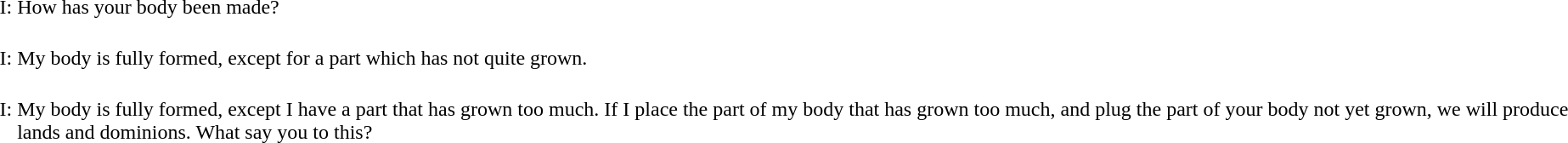<table>
<tr valign="top">
<td><br>I:</td>
<td><br>How has your body been made?</td>
</tr>
<tr valign="top">
<td><br>I:</td>
<td><br>My body is fully formed, except for a part which has not quite grown.</td>
</tr>
<tr valign="top">
<td><br>I:</td>
<td><br>My body is fully formed, except I have a part that has grown too much. If I place the part of my body that has grown too much, and plug the part of your body not yet grown, we will produce lands and dominions. What say you to this?<br></td>
<td></td>
</tr>
</table>
